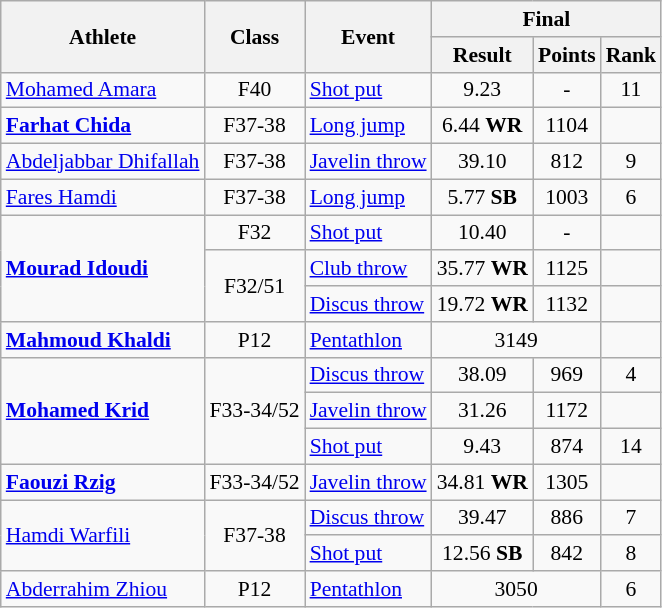<table class=wikitable style="font-size:90%">
<tr>
<th rowspan="2">Athlete</th>
<th rowspan="2">Class</th>
<th rowspan="2">Event</th>
<th colspan="3">Final</th>
</tr>
<tr>
<th>Result</th>
<th>Points</th>
<th>Rank</th>
</tr>
<tr>
<td><a href='#'>Mohamed Amara</a></td>
<td style="text-align:center;">F40</td>
<td><a href='#'>Shot put</a></td>
<td style="text-align:center;">9.23</td>
<td style="text-align:center;">-</td>
<td style="text-align:center;">11</td>
</tr>
<tr>
<td><strong><a href='#'>Farhat Chida</a></strong></td>
<td style="text-align:center;">F37-38</td>
<td><a href='#'>Long jump</a></td>
<td style="text-align:center;">6.44 <strong>WR</strong></td>
<td style="text-align:center;">1104</td>
<td style="text-align:center;"></td>
</tr>
<tr>
<td><a href='#'>Abdeljabbar Dhifallah</a></td>
<td style="text-align:center;">F37-38</td>
<td><a href='#'>Javelin throw</a></td>
<td style="text-align:center;">39.10</td>
<td style="text-align:center;">812</td>
<td style="text-align:center;">9</td>
</tr>
<tr>
<td><a href='#'>Fares Hamdi</a></td>
<td style="text-align:center;">F37-38</td>
<td><a href='#'>Long jump</a></td>
<td style="text-align:center;">5.77 <strong>SB</strong></td>
<td style="text-align:center;">1003</td>
<td style="text-align:center;">6</td>
</tr>
<tr>
<td rowspan="3"><strong><a href='#'>Mourad Idoudi</a></strong></td>
<td style="text-align:center;">F32</td>
<td><a href='#'>Shot put</a></td>
<td style="text-align:center;">10.40</td>
<td style="text-align:center;">-</td>
<td style="text-align:center;"></td>
</tr>
<tr>
<td rowspan="2" style="text-align:center;">F32/51</td>
<td><a href='#'>Club throw</a></td>
<td style="text-align:center;">35.77 <strong>WR</strong></td>
<td style="text-align:center;">1125</td>
<td style="text-align:center;"></td>
</tr>
<tr>
<td><a href='#'>Discus throw</a></td>
<td style="text-align:center;">19.72 <strong>WR</strong></td>
<td style="text-align:center;">1132</td>
<td style="text-align:center;"></td>
</tr>
<tr>
<td><strong><a href='#'>Mahmoud Khaldi</a></strong></td>
<td style="text-align:center">P12</td>
<td><a href='#'>Pentathlon</a></td>
<td style="text-align:center;" colspan="2">3149</td>
<td style="text-align:center;"></td>
</tr>
<tr>
<td rowspan="3"><strong><a href='#'>Mohamed Krid</a></strong></td>
<td rowspan="3" style="text-align:center;">F33-34/52</td>
<td><a href='#'>Discus throw</a></td>
<td style="text-align:center;">38.09</td>
<td style="text-align:center;">969</td>
<td style="text-align:center;">4</td>
</tr>
<tr>
<td><a href='#'>Javelin throw</a></td>
<td style="text-align:center;">31.26</td>
<td style="text-align:center;">1172</td>
<td style="text-align:center;"></td>
</tr>
<tr>
<td><a href='#'>Shot put</a></td>
<td style="text-align:center;">9.43</td>
<td style="text-align:center;">874</td>
<td style="text-align:center;">14</td>
</tr>
<tr>
<td><strong><a href='#'>Faouzi Rzig</a></strong></td>
<td style="text-align:center;">F33-34/52</td>
<td><a href='#'>Javelin throw</a></td>
<td style="text-align:center;">34.81 <strong>WR</strong></td>
<td style="text-align:center;">1305</td>
<td style="text-align:center;"></td>
</tr>
<tr>
<td rowspan="2"><a href='#'>Hamdi Warfili</a></td>
<td rowspan="2" style="text-align:center;">F37-38</td>
<td><a href='#'>Discus throw</a></td>
<td style="text-align:center;">39.47</td>
<td style="text-align:center;">886</td>
<td style="text-align:center;">7</td>
</tr>
<tr>
<td><a href='#'>Shot put</a></td>
<td style="text-align:center;">12.56 <strong>SB</strong></td>
<td style="text-align:center;">842</td>
<td style="text-align:center;">8</td>
</tr>
<tr>
<td><a href='#'>Abderrahim Zhiou</a></td>
<td style="text-align:center;">P12</td>
<td><a href='#'>Pentathlon</a></td>
<td style="text-align:center;" colspan="2">3050</td>
<td style="text-align:center;">6</td>
</tr>
</table>
